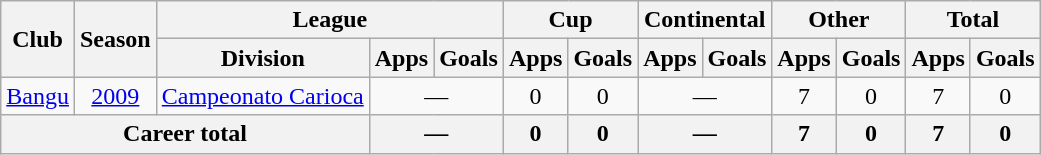<table class="wikitable" style="text-align:center">
<tr>
<th rowspan="2">Club</th>
<th rowspan="2">Season</th>
<th colspan="3">League</th>
<th colspan="2">Cup</th>
<th colspan="2">Continental</th>
<th colspan="2">Other</th>
<th colspan="2">Total</th>
</tr>
<tr>
<th>Division</th>
<th>Apps</th>
<th>Goals</th>
<th>Apps</th>
<th>Goals</th>
<th>Apps</th>
<th>Goals</th>
<th>Apps</th>
<th>Goals</th>
<th>Apps</th>
<th>Goals</th>
</tr>
<tr>
<td rowspan="1"><a href='#'>Bangu</a></td>
<td><a href='#'>2009</a></td>
<td rowspan="1"><a href='#'>Campeonato Carioca</a></td>
<td colspan="2">—</td>
<td>0</td>
<td>0</td>
<td colspan="2">—</td>
<td>7</td>
<td>0</td>
<td>7</td>
<td>0</td>
</tr>
<tr>
<th colspan="3">Career total</th>
<th colspan="2">—</th>
<th>0</th>
<th>0</th>
<th colspan="2">—</th>
<th>7</th>
<th>0</th>
<th>7</th>
<th>0</th>
</tr>
</table>
